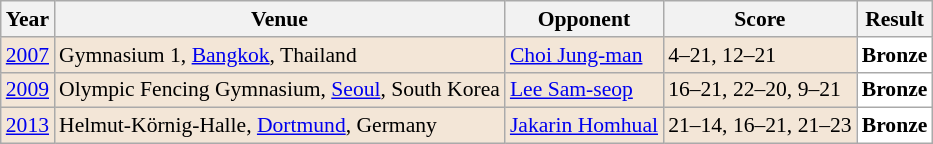<table class="sortable wikitable" style="font-size: 90%;">
<tr>
<th>Year</th>
<th>Venue</th>
<th>Opponent</th>
<th>Score</th>
<th>Result</th>
</tr>
<tr style="background:#F3E6D7">
<td align="center"><a href='#'>2007</a></td>
<td align="left">Gymnasium 1, <a href='#'>Bangkok</a>, Thailand</td>
<td align="left"> <a href='#'>Choi Jung-man</a></td>
<td align="left">4–21, 12–21</td>
<td style="text-align:left; background:white"> <strong>Bronze</strong></td>
</tr>
<tr style="background:#F3E6D7">
<td align="center"><a href='#'>2009</a></td>
<td align="left">Olympic Fencing Gymnasium, <a href='#'>Seoul</a>, South Korea</td>
<td align="left"> <a href='#'>Lee Sam-seop</a></td>
<td align="left">16–21, 22–20, 9–21</td>
<td style="text-align:left; background:white"> <strong>Bronze</strong></td>
</tr>
<tr style="background:#F3E6D7">
<td align="center"><a href='#'>2013</a></td>
<td align="left">Helmut-Körnig-Halle, <a href='#'>Dortmund</a>, Germany</td>
<td align="left"> <a href='#'>Jakarin Homhual</a></td>
<td align="left">21–14, 16–21, 21–23</td>
<td style="text-align:left; background:white"> <strong>Bronze</strong></td>
</tr>
</table>
